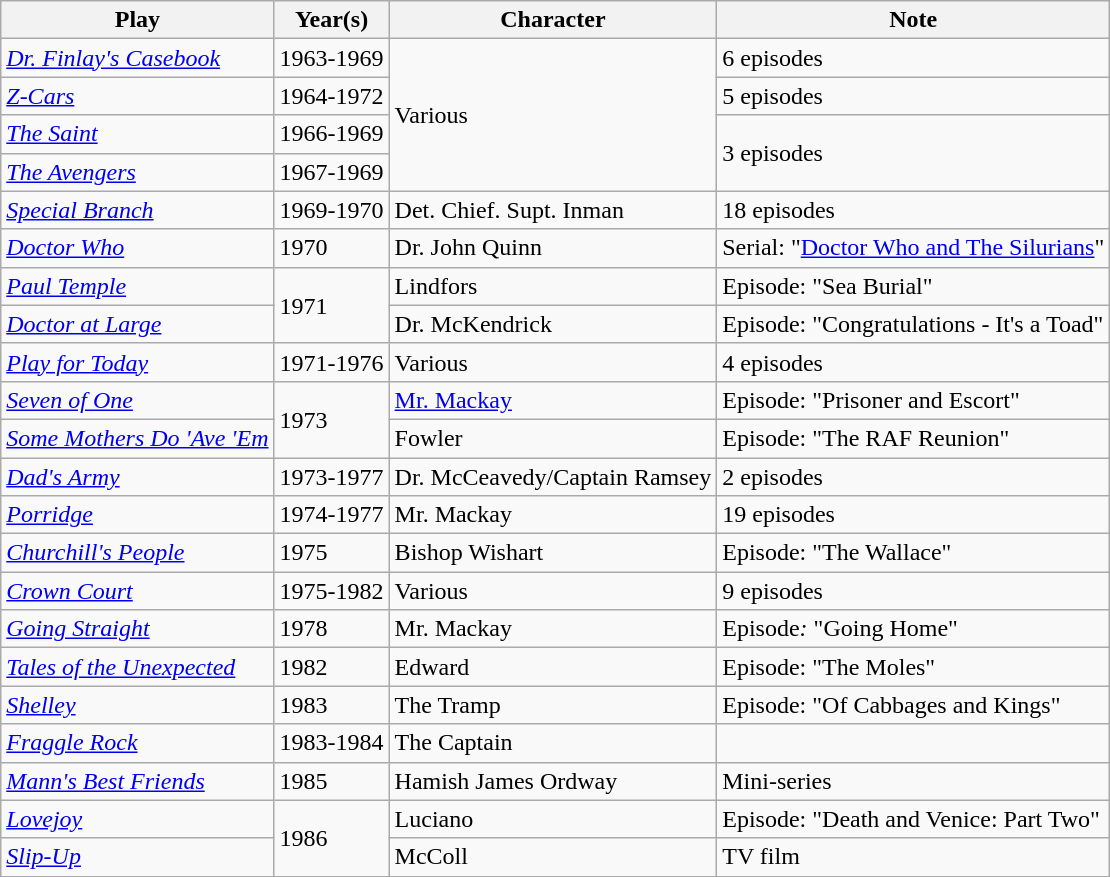<table class="wikitable">
<tr>
<th>Play</th>
<th>Year(s)</th>
<th>Character</th>
<th>Note</th>
</tr>
<tr>
<td><em><a href='#'>Dr. Finlay's Casebook</a></em></td>
<td>1963-1969</td>
<td rowspan="4">Various</td>
<td>6 episodes</td>
</tr>
<tr>
<td><em><a href='#'>Z-Cars</a></em></td>
<td>1964-1972</td>
<td>5 episodes</td>
</tr>
<tr>
<td><em><a href='#'>The Saint</a></em></td>
<td>1966-1969</td>
<td rowspan="2">3 episodes</td>
</tr>
<tr>
<td><em><a href='#'>The Avengers</a></em></td>
<td>1967-1969</td>
</tr>
<tr>
<td><a href='#'><em>Special Branch</em></a></td>
<td>1969-1970</td>
<td>Det. Chief. Supt. Inman</td>
<td>18 episodes</td>
</tr>
<tr>
<td><em><a href='#'>Doctor Who</a></em></td>
<td>1970</td>
<td>Dr. John Quinn</td>
<td>Serial: "<a href='#'>Doctor Who and The Silurians</a>"</td>
</tr>
<tr>
<td><a href='#'><em>Paul Temple</em></a></td>
<td rowspan="2">1971</td>
<td>Lindfors</td>
<td>Episode: "Sea Burial"</td>
</tr>
<tr>
<td><a href='#'><em>Doctor at Large</em></a></td>
<td>Dr. McKendrick</td>
<td>Episode: "Congratulations - It's a Toad"</td>
</tr>
<tr>
<td><em><a href='#'>Play for Today</a></em></td>
<td>1971-1976</td>
<td>Various</td>
<td>4 episodes</td>
</tr>
<tr>
<td><em><a href='#'>Seven of One</a></em></td>
<td rowspan="2">1973</td>
<td><a href='#'>Mr. Mackay</a></td>
<td>Episode: "Prisoner and Escort"</td>
</tr>
<tr>
<td><em><a href='#'>Some Mothers Do 'Ave 'Em</a></em></td>
<td>Fowler</td>
<td>Episode: "The RAF Reunion"</td>
</tr>
<tr>
<td><em><a href='#'>Dad's Army</a></em></td>
<td>1973-1977</td>
<td>Dr. McCeavedy/Captain Ramsey</td>
<td>2 episodes</td>
</tr>
<tr>
<td><em><a href='#'>Porridge</a></em></td>
<td>1974-1977</td>
<td>Mr. Mackay</td>
<td>19 episodes</td>
</tr>
<tr>
<td><em><a href='#'>Churchill's People</a></em></td>
<td>1975</td>
<td>Bishop Wishart</td>
<td>Episode: "The Wallace"</td>
</tr>
<tr>
<td><a href='#'><em>Crown Court</em></a></td>
<td>1975-1982</td>
<td>Various</td>
<td>9 episodes</td>
</tr>
<tr>
<td><em><a href='#'>Going Straight</a></em></td>
<td>1978</td>
<td>Mr. Mackay</td>
<td>Episode<em>:</em> "Going Home"</td>
</tr>
<tr>
<td><em><a href='#'>Tales of the Unexpected</a></em></td>
<td>1982</td>
<td>Edward</td>
<td>Episode: "The Moles"</td>
</tr>
<tr>
<td><em><a href='#'>Shelley</a></em></td>
<td>1983</td>
<td>The Tramp</td>
<td>Episode: "Of Cabbages and Kings"</td>
</tr>
<tr>
<td><em><a href='#'>Fraggle Rock</a></em></td>
<td>1983-1984</td>
<td>The Captain</td>
<td></td>
</tr>
<tr>
<td><em><a href='#'>Mann's Best Friends</a></em></td>
<td>1985</td>
<td>Hamish James Ordway</td>
<td>Mini-series</td>
</tr>
<tr>
<td><em><a href='#'>Lovejoy</a></em></td>
<td rowspan="2">1986</td>
<td>Luciano</td>
<td>Episode: "Death and Venice: Part Two"</td>
</tr>
<tr>
<td><em><a href='#'>Slip-Up</a></em></td>
<td>McColl</td>
<td>TV film</td>
</tr>
</table>
